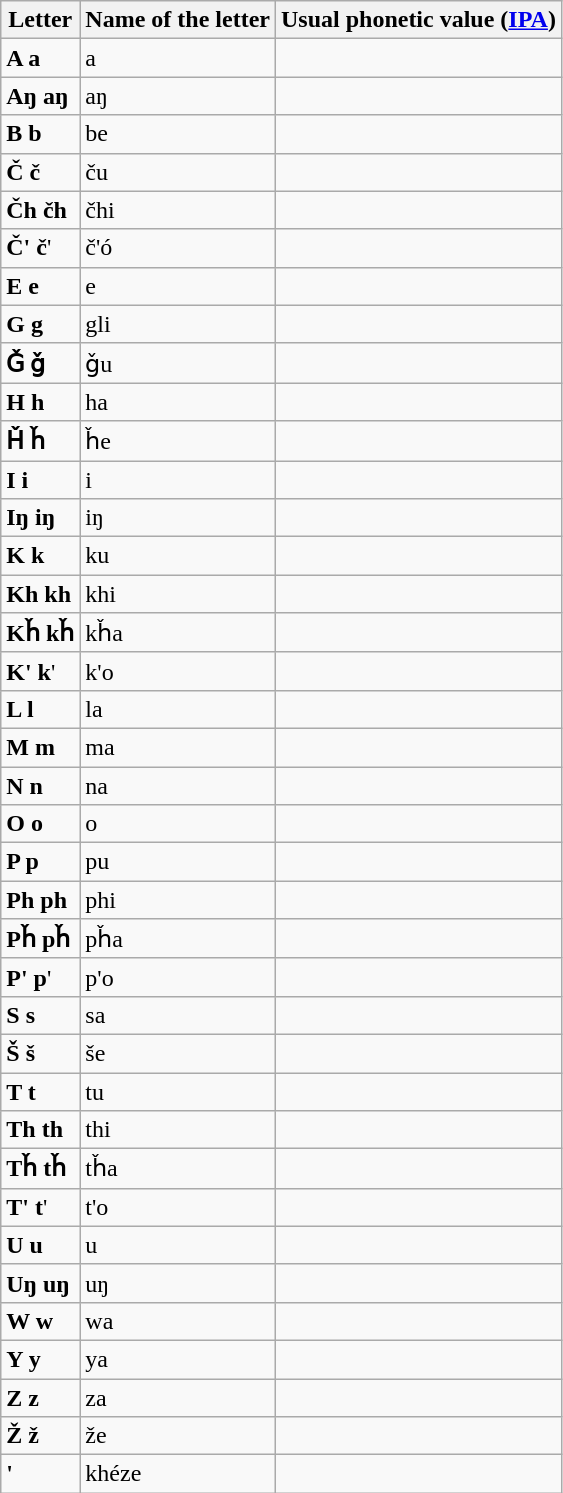<table class=wikitable>
<tr>
<th>Letter</th>
<th>Name of the letter</th>
<th>Usual phonetic value (<a href='#'>IPA</a>)</th>
</tr>
<tr>
<td><strong>A a</strong></td>
<td>a</td>
<td></td>
</tr>
<tr>
<td><strong>Aŋ aŋ</strong></td>
<td>aŋ</td>
<td></td>
</tr>
<tr>
<td><strong>B b</strong></td>
<td>be</td>
<td></td>
</tr>
<tr>
<td><strong>Č č</strong></td>
<td>ču</td>
<td></td>
</tr>
<tr>
<td><strong>Čh čh</strong></td>
<td>čhi</td>
<td></td>
</tr>
<tr>
<td><strong>Č' č</strong>'</td>
<td>č'ó</td>
<td></td>
</tr>
<tr>
<td><strong>E e</strong></td>
<td>e</td>
<td></td>
</tr>
<tr>
<td><strong>G g</strong></td>
<td>gli</td>
<td></td>
</tr>
<tr>
<td><strong>Ǧ ǧ</strong></td>
<td>ǧu</td>
<td></td>
</tr>
<tr>
<td><strong>H h</strong></td>
<td>ha</td>
<td></td>
</tr>
<tr>
<td><strong>Ȟ ȟ</strong></td>
<td>ȟe</td>
<td></td>
</tr>
<tr>
<td><strong>I i</strong></td>
<td>i</td>
<td></td>
</tr>
<tr>
<td><strong>Iŋ iŋ</strong></td>
<td>iŋ</td>
<td></td>
</tr>
<tr>
<td><strong>K k</strong></td>
<td>ku</td>
<td></td>
</tr>
<tr>
<td><strong>Kh kh</strong></td>
<td>khi</td>
<td></td>
</tr>
<tr>
<td><strong>Kȟ kȟ</strong></td>
<td>kȟa</td>
<td></td>
</tr>
<tr>
<td><strong>K' k</strong>'</td>
<td>k'o</td>
<td></td>
</tr>
<tr>
<td><strong>L l</strong></td>
<td>la</td>
<td></td>
</tr>
<tr>
<td><strong>M m</strong></td>
<td>ma</td>
<td></td>
</tr>
<tr>
<td><strong>N n</strong></td>
<td>na</td>
<td></td>
</tr>
<tr>
<td><strong>O o</strong></td>
<td>o</td>
<td></td>
</tr>
<tr>
<td><strong>P p</strong></td>
<td>pu</td>
<td></td>
</tr>
<tr>
<td><strong>Ph ph</strong></td>
<td>phi</td>
<td></td>
</tr>
<tr>
<td><strong>Pȟ pȟ</strong></td>
<td>pȟa</td>
<td></td>
</tr>
<tr>
<td><strong>P' p</strong>'</td>
<td>p'o</td>
<td></td>
</tr>
<tr>
<td><strong>S s</strong></td>
<td>sa</td>
<td></td>
</tr>
<tr>
<td><strong>Š š</strong></td>
<td>še</td>
<td></td>
</tr>
<tr>
<td><strong>T t</strong></td>
<td>tu</td>
<td></td>
</tr>
<tr>
<td><strong>Th th</strong></td>
<td>thi</td>
<td></td>
</tr>
<tr>
<td><strong>Tȟ tȟ</strong></td>
<td>tȟa</td>
<td></td>
</tr>
<tr>
<td><strong>T' t</strong>'</td>
<td>t'o</td>
<td></td>
</tr>
<tr>
<td><strong>U u</strong></td>
<td>u</td>
<td></td>
</tr>
<tr>
<td><strong>Uŋ uŋ</strong></td>
<td>uŋ</td>
<td></td>
</tr>
<tr>
<td><strong>W w</strong></td>
<td>wa</td>
<td></td>
</tr>
<tr>
<td><strong>Y y</strong></td>
<td>ya</td>
<td></td>
</tr>
<tr>
<td><strong>Z z</strong></td>
<td>za</td>
<td></td>
</tr>
<tr>
<td><strong>Ž ž</strong></td>
<td>že</td>
<td></td>
</tr>
<tr>
<td><strong>' </strong></td>
<td>khéze</td>
<td></td>
</tr>
</table>
